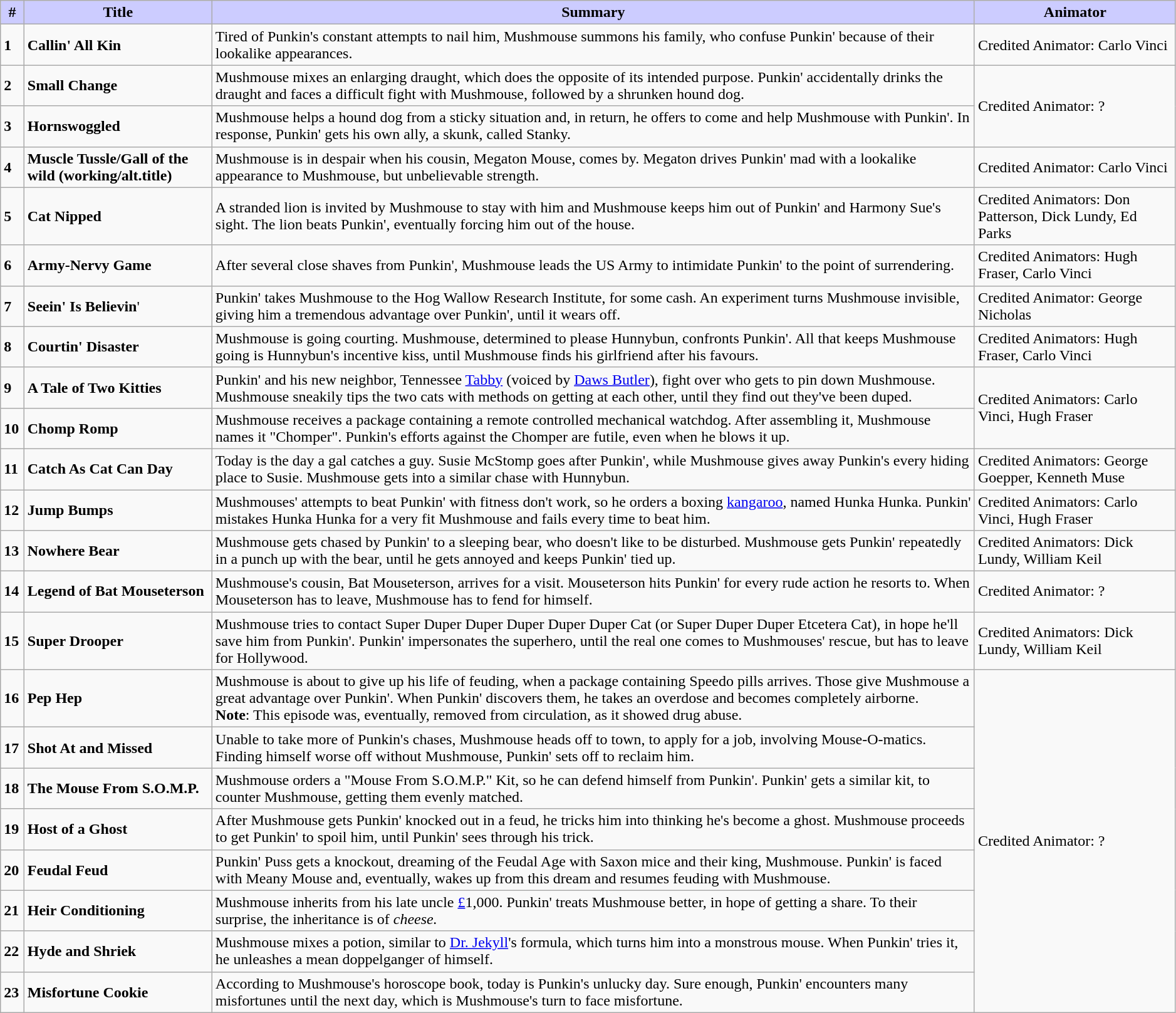<table class="wikitable" width=99%>
<tr>
<th style="background: #CCCCFF" width="2%"><strong>#</strong></th>
<th style="background: #CCCCFF" width="16%"><strong>Title</strong></th>
<th style="background: #CCCCFF"><strong>Summary</strong></th>
<th style="background: #CCCCFF">Animator</th>
</tr>
<tr>
<td><strong>1</strong></td>
<td><strong>Callin' All Kin</strong></td>
<td>Tired of Punkin's constant attempts to nail him, Mushmouse summons his family, who confuse Punkin' because of their lookalike appearances.</td>
<td>Credited Animator: Carlo Vinci</td>
</tr>
<tr>
<td><strong>2</strong></td>
<td><strong>Small Change</strong></td>
<td>Mushmouse mixes an enlarging draught, which does the opposite of its intended purpose. Punkin' accidentally drinks the draught and faces a difficult fight with Mushmouse, followed by a shrunken hound dog.</td>
<td rowspan="2">Credited Animator: ?</td>
</tr>
<tr>
<td><strong>3</strong></td>
<td><strong>Hornswoggled</strong></td>
<td>Mushmouse helps a hound dog from a sticky situation and, in return, he offers to come and help Mushmouse with Punkin'. In response, Punkin' gets his own ally, a skunk, called Stanky.</td>
</tr>
<tr>
<td><strong>4</strong></td>
<td><strong> Muscle Tussle/Gall of the wild (working/alt.title)</strong></td>
<td>Mushmouse is in despair when his cousin, Megaton Mouse, comes by. Megaton drives Punkin' mad with a lookalike appearance to Mushmouse, but unbelievable strength.</td>
<td>Credited Animator: Carlo Vinci</td>
</tr>
<tr>
<td><strong>5</strong></td>
<td><strong>Cat Nipped</strong></td>
<td>A stranded lion is invited by Mushmouse to stay with him and Mushmouse keeps him out of Punkin' and Harmony Sue's sight. The lion beats Punkin', eventually forcing him out of the house.</td>
<td>Credited Animators: Don Patterson, Dick Lundy, Ed Parks</td>
</tr>
<tr>
<td><strong>6</strong></td>
<td><strong>Army-Nervy Game</strong></td>
<td>After several close shaves from Punkin', Mushmouse leads the US Army to intimidate Punkin' to the point of surrendering.</td>
<td>Credited Animators: Hugh Fraser, Carlo Vinci</td>
</tr>
<tr>
<td><strong>7</strong></td>
<td><strong>Seein' Is Believin</strong>'</td>
<td>Punkin' takes Mushmouse to the Hog Wallow Research Institute, for some cash. An experiment turns Mushmouse invisible, giving him a tremendous advantage over Punkin', until it wears off.</td>
<td>Credited Animator: George Nicholas</td>
</tr>
<tr>
<td><strong>8</strong></td>
<td><strong>Courtin' Disaster</strong></td>
<td>Mushmouse is going courting. Mushmouse, determined to please Hunnybun, confronts Punkin'. All that keeps Mushmouse going is Hunnybun's incentive kiss, until Mushmouse finds his girlfriend after his favours.</td>
<td>Credited Animators: Hugh Fraser, Carlo Vinci</td>
</tr>
<tr>
<td><strong>9</strong></td>
<td><strong>A Tale of Two Kitties</strong></td>
<td>Punkin' and his new neighbor, Tennessee <a href='#'>Tabby</a> (voiced by <a href='#'>Daws Butler</a>), fight over who gets to pin down Mushmouse. Mushmouse sneakily tips the two cats with methods on getting at each other, until they find out they've been duped.</td>
<td rowspan="2">Credited Animators: Carlo Vinci, Hugh Fraser</td>
</tr>
<tr>
<td><strong>10</strong></td>
<td><strong>Chomp Romp</strong></td>
<td>Mushmouse receives a package containing a remote controlled mechanical watchdog. After assembling it, Mushmouse names it "Chomper". Punkin's efforts against the Chomper are futile, even when he blows it up.</td>
</tr>
<tr>
<td><strong>11</strong></td>
<td><strong>Catch As Cat Can Day</strong></td>
<td>Today is the day a gal catches a guy. Susie McStomp goes after Punkin', while Mushmouse gives away Punkin's every hiding place to Susie. Mushmouse gets into a similar chase with Hunnybun.</td>
<td>Credited Animators: George Goepper, Kenneth Muse</td>
</tr>
<tr>
<td><strong>12</strong></td>
<td><strong>Jump Bumps</strong></td>
<td>Mushmouses' attempts to beat Punkin' with fitness don't work, so he orders a boxing <a href='#'>kangaroo</a>, named Hunka Hunka. Punkin' mistakes Hunka Hunka for a very fit Mushmouse and fails every time to beat him.</td>
<td>Credited Animators: Carlo Vinci, Hugh Fraser</td>
</tr>
<tr>
<td><strong>13</strong></td>
<td><strong>Nowhere Bear</strong></td>
<td>Mushmouse gets chased by Punkin' to a sleeping bear, who doesn't like to be disturbed. Mushmouse gets Punkin' repeatedly in a punch up with the bear, until he gets annoyed and keeps Punkin' tied up.</td>
<td>Credited Animators: Dick Lundy, William Keil</td>
</tr>
<tr>
<td><strong>14</strong></td>
<td><strong>Legend of Bat Mouseterson</strong></td>
<td>Mushmouse's cousin, Bat Mouseterson, arrives for a visit. Mouseterson hits Punkin' for every rude action he resorts to. When Mouseterson has to leave, Mushmouse has to fend for himself.</td>
<td>Credited Animator: ?</td>
</tr>
<tr>
<td><strong>15</strong></td>
<td><strong>Super Drooper</strong></td>
<td>Mushmouse tries to contact Super Duper Duper Duper Duper Duper Cat (or Super Duper Duper Etcetera Cat), in hope he'll save him from Punkin'. Punkin' impersonates the superhero, until the real one comes to Mushmouses' rescue, but has to leave for Hollywood.</td>
<td>Credited Animators: Dick Lundy, William Keil</td>
</tr>
<tr>
<td><strong>16</strong></td>
<td><strong>Pep Hep</strong></td>
<td>Mushmouse is about to give up his life of feuding, when a package containing Speedo pills arrives. Those give Mushmouse a great advantage over Punkin'. When Punkin' discovers them, he takes an overdose and becomes completely airborne.<br><strong>Note</strong>: This episode was, eventually, removed from circulation, as it showed drug abuse.</td>
<td rowspan="8">Credited Animator: ?</td>
</tr>
<tr>
<td><strong>17</strong></td>
<td><strong>Shot At and Missed</strong></td>
<td>Unable to take more of Punkin's chases, Mushmouse heads off to town, to apply for a job, involving Mouse-O-matics. Finding himself worse off without Mushmouse, Punkin' sets off to reclaim him.</td>
</tr>
<tr>
<td><strong>18</strong></td>
<td><strong>The Mouse From S.O.M.P.</strong></td>
<td>Mushmouse orders a "Mouse From S.O.M.P." Kit, so he can defend himself from Punkin'. Punkin' gets a similar kit, to counter Mushmouse, getting them evenly matched.</td>
</tr>
<tr>
<td><strong>19</strong></td>
<td><strong>Host of a Ghost</strong></td>
<td>After Mushmouse gets Punkin' knocked out in a feud, he tricks him into thinking he's become a ghost. Mushmouse proceeds to get Punkin' to spoil him, until Punkin' sees through his trick.</td>
</tr>
<tr>
<td><strong>20</strong></td>
<td><strong>Feudal Feud</strong></td>
<td>Punkin' Puss gets a knockout, dreaming of the Feudal Age with Saxon mice and their king, Mushmouse. Punkin' is faced with Meany Mouse and, eventually, wakes up from this dream and resumes feuding with Mushmouse.</td>
</tr>
<tr>
<td><strong>21</strong></td>
<td><strong>Heir Conditioning</strong></td>
<td>Mushmouse inherits from his late uncle <a href='#'>£</a>1,000. Punkin' treats Mushmouse better, in hope of getting a share. To their surprise, the inheritance is  of <em>cheese.</em></td>
</tr>
<tr>
<td><strong>22</strong></td>
<td><strong>Hyde and Shriek</strong></td>
<td>Mushmouse mixes a potion, similar to <a href='#'>Dr. Jekyll</a>'s formula, which turns him into a monstrous mouse. When Punkin' tries it, he unleashes a mean doppelganger of himself.</td>
</tr>
<tr>
<td><strong>23</strong></td>
<td><strong>Misfortune Cookie</strong></td>
<td>According to Mushmouse's horoscope book, today is Punkin's unlucky day. Sure enough, Punkin' encounters many misfortunes until the next day, which is Mushmouse's turn to face misfortune.</td>
</tr>
</table>
